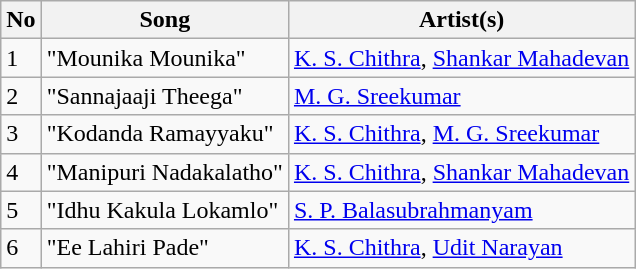<table class="wikitable">
<tr>
<th>No</th>
<th>Song</th>
<th>Artist(s)</th>
</tr>
<tr>
<td>1</td>
<td>"Mounika Mounika"</td>
<td><a href='#'>K. S. Chithra</a>, <a href='#'>Shankar Mahadevan</a></td>
</tr>
<tr>
<td>2</td>
<td>"Sannajaaji Theega"</td>
<td><a href='#'>M. G. Sreekumar</a></td>
</tr>
<tr>
<td>3</td>
<td>"Kodanda Ramayyaku"</td>
<td><a href='#'>K. S. Chithra</a>, <a href='#'>M. G. Sreekumar</a></td>
</tr>
<tr>
<td>4</td>
<td>"Manipuri Nadakalatho"</td>
<td><a href='#'>K. S. Chithra</a>, <a href='#'>Shankar Mahadevan</a></td>
</tr>
<tr>
<td>5</td>
<td>"Idhu Kakula Lokamlo"</td>
<td><a href='#'>S. P. Balasubrahmanyam</a></td>
</tr>
<tr>
<td>6</td>
<td>"Ee Lahiri Pade"</td>
<td><a href='#'>K. S. Chithra</a>, <a href='#'>Udit Narayan</a></td>
</tr>
</table>
